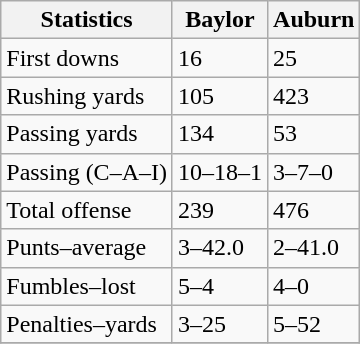<table class="wikitable">
<tr>
<th>Statistics</th>
<th>Baylor</th>
<th>Auburn</th>
</tr>
<tr>
<td>First downs</td>
<td>16</td>
<td>25</td>
</tr>
<tr>
<td>Rushing yards</td>
<td>105</td>
<td>423</td>
</tr>
<tr>
<td>Passing yards</td>
<td>134</td>
<td>53</td>
</tr>
<tr>
<td>Passing (C–A–I)</td>
<td>10–18–1</td>
<td>3–7–0</td>
</tr>
<tr>
<td>Total offense</td>
<td>239</td>
<td>476</td>
</tr>
<tr>
<td>Punts–average</td>
<td>3–42.0</td>
<td>2–41.0</td>
</tr>
<tr>
<td>Fumbles–lost</td>
<td>5–4</td>
<td>4–0</td>
</tr>
<tr>
<td>Penalties–yards</td>
<td>3–25</td>
<td>5–52</td>
</tr>
<tr>
</tr>
</table>
